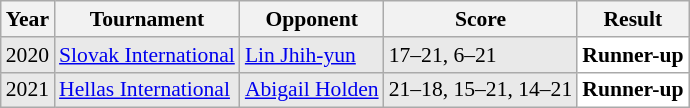<table class="sortable wikitable" style="font-size: 90%;">
<tr>
<th>Year</th>
<th>Tournament</th>
<th>Opponent</th>
<th>Score</th>
<th>Result</th>
</tr>
<tr style="background:#E9E9E9">
<td align="center">2020</td>
<td align="left"><a href='#'>Slovak International</a></td>
<td align="left"> <a href='#'>Lin Jhih-yun</a></td>
<td align="left">17–21, 6–21</td>
<td style="text-align:left; background:white"> <strong>Runner-up</strong></td>
</tr>
<tr style="background:#E9E9E9">
<td align="center">2021</td>
<td align="left"><a href='#'>Hellas International</a></td>
<td align="left"> <a href='#'>Abigail Holden</a></td>
<td align="left">21–18, 15–21, 14–21</td>
<td style="text-align:left; background:white"> <strong>Runner-up</strong></td>
</tr>
</table>
